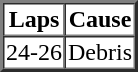<table border=2 cellspacing=0>
<tr>
<th>Laps</th>
<th>Cause</th>
</tr>
<tr>
<td>24-26</td>
<td>Debris</td>
</tr>
</table>
